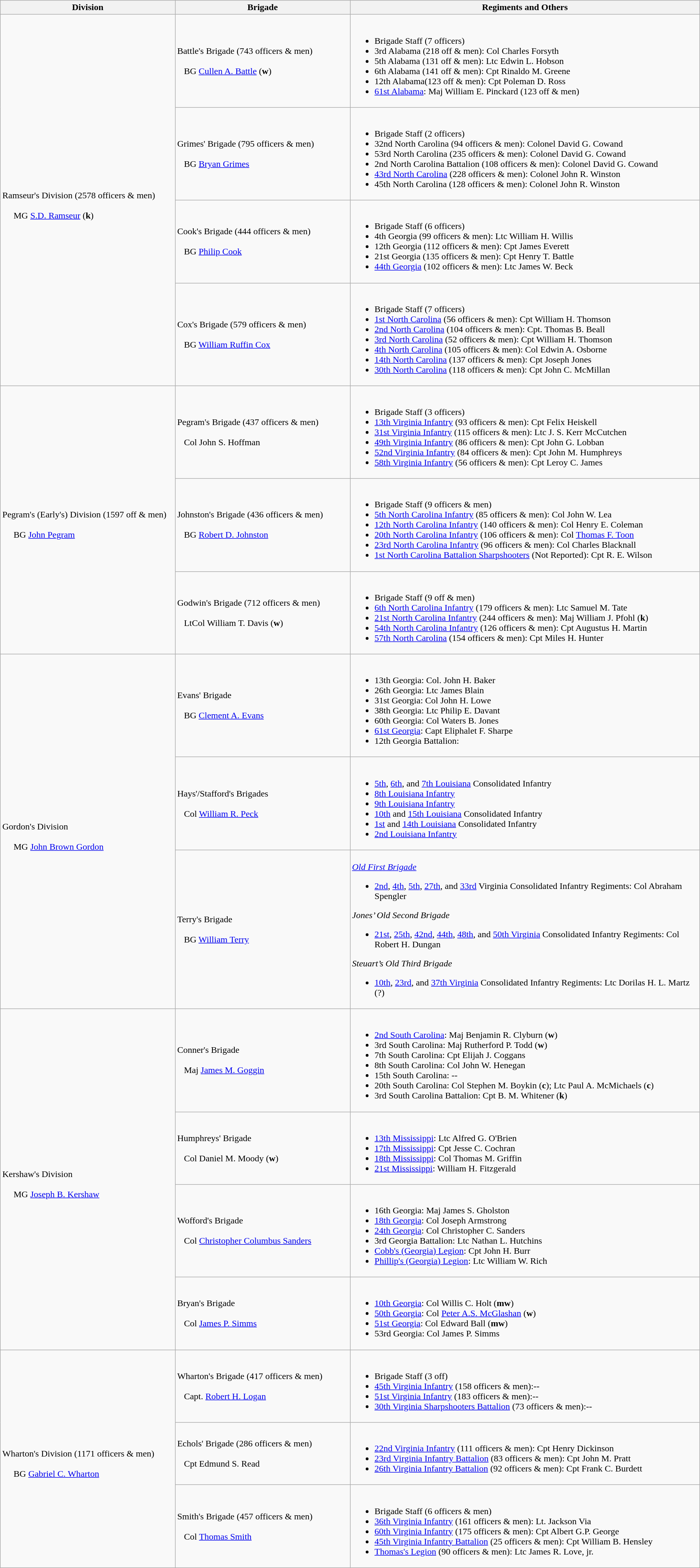<table class="wikitable">
<tr>
<th width=25%>Division</th>
<th width=25%>Brigade</th>
<th>Regiments and Others</th>
</tr>
<tr>
<td rowspan=4><br>Ramseur's Division (2578 officers & men)<br><br>    
MG <a href='#'>S.D. Ramseur</a> (<strong>k</strong>)</td>
<td>Battle's Brigade (743 officers & men)<br><br>  
BG <a href='#'>Cullen A. Battle</a> (<strong>w</strong>)</td>
<td><br><ul><li>Brigade Staff (7 officers)</li><li>3rd Alabama (218 off & men): Col Charles Forsyth</li><li>5th Alabama (131 off & men): Ltc Edwin L. Hobson</li><li>6th Alabama (141 off & men): Cpt Rinaldo M. Greene</li><li>12th Alabama(123 off & men): Cpt Poleman D. Ross</li><li><a href='#'>61st Alabama</a>: Maj William E. Pinckard (123 off & men)</li></ul></td>
</tr>
<tr>
<td>Grimes' Brigade (795 officers & men)<br><br>  
BG <a href='#'>Bryan Grimes</a></td>
<td><br><ul><li>Brigade Staff (2 officers)</li><li>32nd North Carolina (94 officers & men): Colonel David G. Cowand</li><li>53rd North Carolina (235 officers & men): Colonel David G. Cowand</li><li>2nd North Carolina Battalion (108 officers & men): Colonel David G. Cowand</li><li><a href='#'>43rd North Carolina</a> (228 officers & men): Colonel John R. Winston</li><li>45th North Carolina (128 officers & men): Colonel John R. Winston</li></ul></td>
</tr>
<tr>
<td>Cook's Brigade (444 officers & men)<br><br>  
BG <a href='#'>Philip Cook</a></td>
<td><br><ul><li>Brigade Staff (6 officers)</li><li>4th Georgia (99 officers & men): Ltc William H. Willis</li><li>12th Georgia (112 officers & men): Cpt James Everett</li><li>21st Georgia (135 officers & men): Cpt Henry T. Battle</li><li><a href='#'>44th Georgia</a> (102 officers & men): Ltc James W. Beck</li></ul></td>
</tr>
<tr>
<td>Cox's Brigade (579 officers & men)<br><br>  
BG <a href='#'>William Ruffin Cox</a></td>
<td><br><ul><li>Brigade Staff (7 officers)</li><li><a href='#'>1st North Carolina</a> (56 officers & men): Cpt William H. Thomson</li><li><a href='#'>2nd North Carolina</a> (104 officers & men): Cpt. Thomas B. Beall</li><li><a href='#'>3rd North Carolina</a> (52 officers & men): Cpt William H. Thomson</li><li><a href='#'>4th North Carolina</a> (105 officers & men): Col Edwin A. Osborne</li><li><a href='#'>14th North Carolina</a> (137 officers & men): Cpt Joseph Jones</li><li><a href='#'>30th North Carolina</a> (118 officers & men): Cpt John C. McMillan</li></ul></td>
</tr>
<tr>
<td rowspan=3><br>Pegram's (Early's) Division (1597 off & men)<br><br>    
BG <a href='#'>John Pegram</a></td>
<td>Pegram's Brigade (437 officers & men)<br><br>  
Col John S. Hoffman</td>
<td><br><ul><li>Brigade Staff (3 officers)</li><li><a href='#'>13th Virginia Infantry</a> (93 officers & men): Cpt Felix Heiskell</li><li><a href='#'>31st Virginia Infantry</a> (115 officers & men): Ltc J. S. Kerr McCutchen</li><li><a href='#'>49th Virginia Infantry</a> (86 officers & men): Cpt John G. Lobban</li><li><a href='#'>52nd Virginia Infantry</a> (84 officers & men): Cpt John M. Humphreys</li><li><a href='#'>58th Virginia Infantry</a> (56 officers & men): Cpt Leroy C. James</li></ul></td>
</tr>
<tr>
<td>Johnston's Brigade (436 officers & men)<br><br>  
BG <a href='#'>Robert D. Johnston</a></td>
<td><br><ul><li>Brigade Staff (9 officers & men)</li><li><a href='#'>5th North Carolina Infantry</a> (85 officers & men): Col John W. Lea</li><li><a href='#'>12th North Carolina Infantry</a> (140 officers & men): Col Henry E. Coleman</li><li><a href='#'>20th North Carolina Infantry</a> (106 officers & men): Col <a href='#'>Thomas F. Toon</a></li><li><a href='#'>23rd North Carolina Infantry</a> (96 officers & men): Col Charles Blacknall</li><li><a href='#'>1st North Carolina Battalion Sharpshooters</a> (Not Reported): Cpt R. E. Wilson</li></ul></td>
</tr>
<tr>
<td>Godwin's Brigade (712 officers & men)<br><br>  
LtCol William T. Davis (<strong>w</strong>)</td>
<td><br><ul><li>Brigade Staff (9 off & men)</li><li><a href='#'>6th North Carolina Infantry</a> (179 officers & men): Ltc Samuel M. Tate</li><li><a href='#'>21st North Carolina Infantry</a> (244 officers & men): Maj William J. Pfohl (<strong>k</strong>)</li><li><a href='#'>54th North Carolina Infantry</a> (126 officers & men): Cpt Augustus H. Martin</li><li><a href='#'>57th North Carolina</a> (154 officers & men): Cpt Miles H. Hunter</li></ul></td>
</tr>
<tr>
<td rowspan=3><br>Gordon's Division<br><br>    
MG <a href='#'>John Brown Gordon</a></td>
<td>Evans' Brigade<br><br>  
BG <a href='#'>Clement A. Evans</a></td>
<td><br><ul><li>13th Georgia: Col. John H. Baker</li><li>26th Georgia: Ltc James Blain</li><li>31st Georgia: Col John H. Lowe</li><li>38th Georgia: Ltc Philip E. Davant</li><li>60th Georgia: Col Waters B. Jones</li><li><a href='#'>61st Georgia</a>: Capt Eliphalet F. Sharpe</li><li>12th Georgia Battalion:</li></ul></td>
</tr>
<tr>
<td>Hays'/Stafford's Brigades<br><br>  
Col <a href='#'>William R. Peck</a></td>
<td><br><ul><li><a href='#'>5th</a>, <a href='#'>6th</a>, and <a href='#'>7th Louisiana</a> Consolidated Infantry</li><li><a href='#'>8th Louisiana Infantry</a></li><li><a href='#'>9th Louisiana Infantry</a></li><li><a href='#'>10th</a> and <a href='#'>15th Louisiana</a> Consolidated Infantry</li><li><a href='#'>1st</a> and <a href='#'>14th Louisiana</a> Consolidated Infantry</li><li><a href='#'>2nd Louisiana Infantry</a></li></ul></td>
</tr>
<tr>
<td>Terry's Brigade<br><br>  
BG <a href='#'>William Terry</a></td>
<td><br><em><a href='#'>Old First Brigade</a></em><ul><li><a href='#'>2nd</a>, <a href='#'>4th</a>, <a href='#'>5th</a>, <a href='#'>27th</a>, and <a href='#'>33rd</a> Virginia Consolidated Infantry Regiments: Col Abraham Spengler</li></ul><em>Jones’ Old Second Brigade</em><ul><li><a href='#'>21st</a>, <a href='#'>25th</a>, <a href='#'>42nd</a>, <a href='#'>44th</a>, <a href='#'>48th</a>, and <a href='#'>50th Virginia</a> Consolidated Infantry Regiments: Col Robert H. Dungan</li></ul><em>Steuart’s Old Third Brigade</em><ul><li><a href='#'>10th</a>, <a href='#'>23rd</a>, and <a href='#'>37th Virginia</a> Consolidated Infantry Regiments: Ltc Dorilas H. L. Martz (?)</li></ul></td>
</tr>
<tr>
<td rowspan=4><br>Kershaw's Division<br><br>    
MG <a href='#'>Joseph B. Kershaw</a></td>
<td>Conner's Brigade<br><br>  
Maj <a href='#'>James M. Goggin</a></td>
<td><br><ul><li><a href='#'>2nd South Carolina</a>: Maj Benjamin R. Clyburn (<strong>w</strong>)</li><li>3rd South Carolina: Maj Rutherford P. Todd (<strong>w</strong>)</li><li>7th South Carolina: Cpt Elijah J. Coggans</li><li>8th South Carolina: Col John W. Henegan</li><li>15th South Carolina: --</li><li>20th South Carolina: Col Stephen M. Boykin (<strong>c</strong>); Ltc Paul A. McMichaels (<strong>c</strong>)</li><li>3rd South Carolina Battalion: Cpt B. M. Whitener (<strong>k</strong>)</li></ul></td>
</tr>
<tr>
<td>Humphreys' Brigade<br><br>  
Col Daniel M. Moody (<strong>w</strong>)</td>
<td><br><ul><li><a href='#'>13th Mississippi</a>: Ltc Alfred G. O'Brien</li><li><a href='#'>17th Mississippi</a>: Cpt Jesse C. Cochran</li><li><a href='#'>18th Mississippi</a>: Col Thomas M. Griffin</li><li><a href='#'>21st Mississippi</a>: William H. Fitzgerald</li></ul></td>
</tr>
<tr>
<td>Wofford's Brigade<br><br>  
Col <a href='#'>Christopher Columbus Sanders</a></td>
<td><br><ul><li>16th Georgia: Maj James S. Gholston</li><li><a href='#'>18th Georgia</a>: Col Joseph Armstrong</li><li><a href='#'>24th Georgia</a>: Col Christopher C. Sanders</li><li>3rd Georgia Battalion: Ltc Nathan L. Hutchins</li><li><a href='#'>Cobb's (Georgia) Legion</a>: Cpt John H. Burr</li><li><a href='#'>Phillip's (Georgia) Legion</a>: Ltc William W. Rich</li></ul></td>
</tr>
<tr>
<td>Bryan's Brigade<br><br>  
Col <a href='#'>James P. Simms</a></td>
<td><br><ul><li><a href='#'>10th Georgia</a>: Col Willis C. Holt (<strong>mw</strong>)</li><li><a href='#'>50th Georgia</a>: Col <a href='#'>Peter A.S. McGlashan</a> (<strong>w</strong>)</li><li><a href='#'>51st Georgia</a>: Col Edward Ball (<strong>mw</strong>)</li><li>53rd Georgia: Col James P. Simms</li></ul></td>
</tr>
<tr>
<td rowspan=3><br>Wharton's Division (1171 officers & men)<br><br>    
BG <a href='#'>Gabriel C. Wharton</a></td>
<td>Wharton's Brigade (417 officers & men)<br><br>  
Capt. <a href='#'>Robert H. Logan</a></td>
<td><br><ul><li>Brigade Staff (3 off)</li><li><a href='#'>45th Virginia Infantry</a> (158 officers & men):--</li><li><a href='#'>51st Virginia Infantry</a> (183 officers & men):--</li><li><a href='#'>30th Virginia Sharpshooters Battalion</a> (73 officers & men):--</li></ul></td>
</tr>
<tr>
<td>Echols' Brigade (286 officers & men)<br><br>  
Cpt Edmund S. Read</td>
<td><br><ul><li><a href='#'>22nd Virginia Infantry</a> (111 officers & men): Cpt Henry Dickinson</li><li><a href='#'>23rd Virginia Infantry Battalion</a> (83 officers & men): Cpt John M. Pratt</li><li><a href='#'>26th Virginia Infantry Battalion</a> (92 officers & men): Cpt Frank C. Burdett</li></ul></td>
</tr>
<tr>
<td>Smith's Brigade (457 officers & men)<br><br>  
Col <a href='#'>Thomas Smith</a></td>
<td><br><ul><li>Brigade Staff (6 officers & men)</li><li><a href='#'>36th Virginia Infantry</a> (161 officers & men): Lt. Jackson Via</li><li><a href='#'>60th Virginia Infantry</a> (175 officers & men): Cpt Albert G.P. George</li><li><a href='#'>45th Virginia Infantry Battalion</a> (25 officers & men): Cpt William B. Hensley</li><li><a href='#'>Thomas's Legion</a> (90 officers & men): Ltc James R. Love, jr.</li></ul></td>
</tr>
</table>
